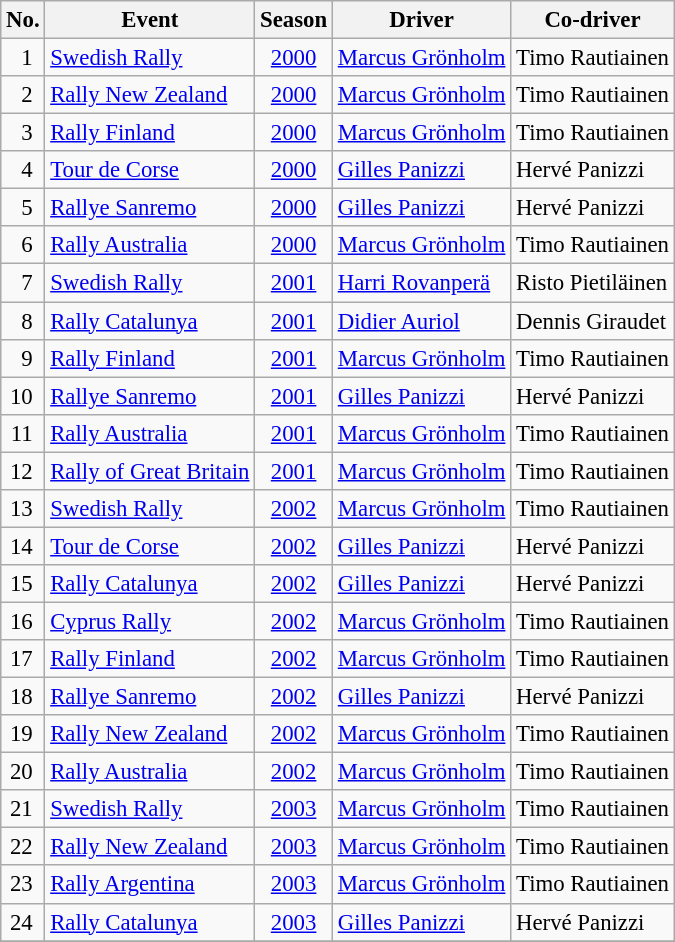<table class="wikitable" style="font-size: 95%; ">
<tr>
<th>No.</th>
<th>Event</th>
<th>Season</th>
<th>Driver</th>
<th>Co-driver</th>
</tr>
<tr>
<td align="right" style="padding-right: 0.5em;">1</td>
<td> <a href='#'>Swedish Rally</a></td>
<td align="center"><a href='#'>2000</a></td>
<td> <a href='#'>Marcus Grönholm</a></td>
<td> Timo Rautiainen</td>
</tr>
<tr>
<td align="right" style="padding-right: 0.5em;">2</td>
<td> <a href='#'>Rally New Zealand</a></td>
<td align="center"><a href='#'>2000</a></td>
<td> <a href='#'>Marcus Grönholm</a></td>
<td> Timo Rautiainen</td>
</tr>
<tr>
<td align="right" style="padding-right: 0.5em;">3</td>
<td> <a href='#'>Rally Finland</a></td>
<td align="center"><a href='#'>2000</a></td>
<td> <a href='#'>Marcus Grönholm</a></td>
<td> Timo Rautiainen</td>
</tr>
<tr>
<td align="right" style="padding-right: 0.5em;">4</td>
<td> <a href='#'>Tour de Corse</a></td>
<td align="center"><a href='#'>2000</a></td>
<td> <a href='#'>Gilles Panizzi</a></td>
<td> Hervé Panizzi</td>
</tr>
<tr>
<td align="right" style="padding-right: 0.5em;">5</td>
<td> <a href='#'>Rallye Sanremo</a></td>
<td align="center"><a href='#'>2000</a></td>
<td> <a href='#'>Gilles Panizzi</a></td>
<td> Hervé Panizzi</td>
</tr>
<tr>
<td align="right" style="padding-right: 0.5em;">6</td>
<td> <a href='#'>Rally Australia</a></td>
<td align="center"><a href='#'>2000</a></td>
<td> <a href='#'>Marcus Grönholm</a></td>
<td> Timo Rautiainen</td>
</tr>
<tr>
<td align="right" style="padding-right: 0.5em;">7</td>
<td> <a href='#'>Swedish Rally</a></td>
<td align="center"><a href='#'>2001</a></td>
<td> <a href='#'>Harri Rovanperä</a></td>
<td> Risto Pietiläinen</td>
</tr>
<tr>
<td align="right" style="padding-right: 0.5em;">8</td>
<td> <a href='#'>Rally Catalunya</a></td>
<td align="center"><a href='#'>2001</a></td>
<td> <a href='#'>Didier Auriol</a></td>
<td> Dennis Giraudet</td>
</tr>
<tr>
<td align="right" style="padding-right: 0.5em;">9</td>
<td> <a href='#'>Rally Finland</a></td>
<td align="center"><a href='#'>2001</a></td>
<td> <a href='#'>Marcus Grönholm</a></td>
<td> Timo Rautiainen</td>
</tr>
<tr>
<td align="right" style="padding-right: 0.5em;">10</td>
<td> <a href='#'>Rallye Sanremo</a></td>
<td align="center"><a href='#'>2001</a></td>
<td> <a href='#'>Gilles Panizzi</a></td>
<td> Hervé Panizzi</td>
</tr>
<tr>
<td align="right" style="padding-right: 0.5em;">11</td>
<td> <a href='#'>Rally Australia</a></td>
<td align="center"><a href='#'>2001</a></td>
<td> <a href='#'>Marcus Grönholm</a></td>
<td> Timo Rautiainen</td>
</tr>
<tr>
<td align="right" style="padding-right: 0.5em;">12</td>
<td> <a href='#'>Rally of Great Britain</a></td>
<td align="center"><a href='#'>2001</a></td>
<td> <a href='#'>Marcus Grönholm</a></td>
<td> Timo Rautiainen</td>
</tr>
<tr>
<td align="right" style="padding-right: 0.5em;">13</td>
<td> <a href='#'>Swedish Rally</a></td>
<td align="center"><a href='#'>2002</a></td>
<td> <a href='#'>Marcus Grönholm</a></td>
<td> Timo Rautiainen</td>
</tr>
<tr>
<td align="right" style="padding-right: 0.5em;">14</td>
<td> <a href='#'>Tour de Corse</a></td>
<td align="center"><a href='#'>2002</a></td>
<td> <a href='#'>Gilles Panizzi</a></td>
<td> Hervé Panizzi</td>
</tr>
<tr>
<td align="right" style="padding-right: 0.5em;">15</td>
<td> <a href='#'>Rally Catalunya</a></td>
<td align="center"><a href='#'>2002</a></td>
<td> <a href='#'>Gilles Panizzi</a></td>
<td> Hervé Panizzi</td>
</tr>
<tr>
<td align="right" style="padding-right: 0.5em;">16</td>
<td> <a href='#'>Cyprus Rally</a></td>
<td align="center"><a href='#'>2002</a></td>
<td> <a href='#'>Marcus Grönholm</a></td>
<td> Timo Rautiainen</td>
</tr>
<tr>
<td align="right" style="padding-right: 0.5em;">17</td>
<td> <a href='#'>Rally Finland</a></td>
<td align="center"><a href='#'>2002</a></td>
<td> <a href='#'>Marcus Grönholm</a></td>
<td> Timo Rautiainen</td>
</tr>
<tr>
<td align="right" style="padding-right: 0.5em;">18</td>
<td> <a href='#'>Rallye Sanremo</a></td>
<td align="center"><a href='#'>2002</a></td>
<td> <a href='#'>Gilles Panizzi</a></td>
<td> Hervé Panizzi</td>
</tr>
<tr>
<td align="right" style="padding-right: 0.5em;">19</td>
<td> <a href='#'>Rally New Zealand</a></td>
<td align="center"><a href='#'>2002</a></td>
<td> <a href='#'>Marcus Grönholm</a></td>
<td> Timo Rautiainen</td>
</tr>
<tr>
<td align="right" style="padding-right: 0.5em;">20</td>
<td> <a href='#'>Rally Australia</a></td>
<td align="center"><a href='#'>2002</a></td>
<td> <a href='#'>Marcus Grönholm</a></td>
<td> Timo Rautiainen</td>
</tr>
<tr>
<td align="right" style="padding-right: 0.5em;">21</td>
<td> <a href='#'>Swedish Rally</a></td>
<td align="center"><a href='#'>2003</a></td>
<td> <a href='#'>Marcus Grönholm</a></td>
<td> Timo Rautiainen</td>
</tr>
<tr>
<td align="right" style="padding-right: 0.5em;">22</td>
<td> <a href='#'>Rally New Zealand</a></td>
<td align="center"><a href='#'>2003</a></td>
<td> <a href='#'>Marcus Grönholm</a></td>
<td> Timo Rautiainen</td>
</tr>
<tr>
<td align="right" style="padding-right: 0.5em;">23</td>
<td> <a href='#'>Rally Argentina</a></td>
<td align="center"><a href='#'>2003</a></td>
<td> <a href='#'>Marcus Grönholm</a></td>
<td> Timo Rautiainen</td>
</tr>
<tr>
<td align="right" style="padding-right: 0.5em;">24</td>
<td> <a href='#'>Rally Catalunya</a></td>
<td align="center"><a href='#'>2003</a></td>
<td> <a href='#'>Gilles Panizzi</a></td>
<td> Hervé Panizzi</td>
</tr>
<tr>
</tr>
</table>
